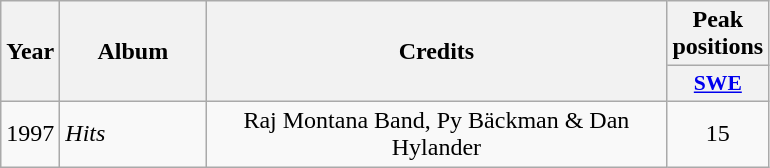<table class="wikitable">
<tr>
<th align="center" rowspan="2" width="10">Year</th>
<th align="center" rowspan="2" width="90">Album</th>
<th align="center" rowspan="2" width="300">Credits</th>
<th align="center" colspan="1" width="20">Peak positions</th>
</tr>
<tr>
<th scope="col" style="width:3em;font-size:90%;"><a href='#'>SWE</a><br></th>
</tr>
<tr>
<td style="text-align:center;">1997</td>
<td><em>Hits</em></td>
<td style="text-align:center;" rowspan=1>Raj Montana Band, Py Bäckman & Dan Hylander</td>
<td style="text-align:center;">15</td>
</tr>
</table>
